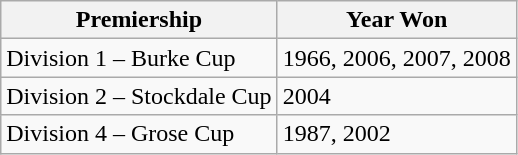<table class="wikitable">
<tr>
<th>Premiership</th>
<th>Year Won</th>
</tr>
<tr>
<td>Division 1 – Burke Cup</td>
<td>1966, 2006, 2007, 2008</td>
</tr>
<tr>
<td>Division 2 – Stockdale Cup</td>
<td>2004</td>
</tr>
<tr>
<td>Division 4 – Grose Cup</td>
<td>1987, 2002</td>
</tr>
</table>
